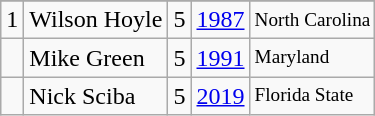<table class="wikitable">
<tr>
</tr>
<tr>
<td>1</td>
<td>Wilson Hoyle</td>
<td>5</td>
<td><a href='#'>1987</a></td>
<td style="font-size:80%;">North Carolina</td>
</tr>
<tr>
<td></td>
<td>Mike Green</td>
<td>5</td>
<td><a href='#'>1991</a></td>
<td style="font-size:80%;">Maryland</td>
</tr>
<tr>
<td></td>
<td>Nick Sciba</td>
<td>5</td>
<td><a href='#'>2019</a></td>
<td style="font-size:80%;">Florida State</td>
</tr>
</table>
